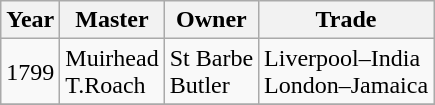<table class="sortable wikitable">
<tr>
<th>Year</th>
<th>Master</th>
<th>Owner</th>
<th>Trade</th>
</tr>
<tr>
<td>1799</td>
<td>Muirhead<br>T.Roach</td>
<td>St Barbe<br>Butler</td>
<td>Liverpool–India<br>London–Jamaica</td>
</tr>
<tr>
</tr>
</table>
